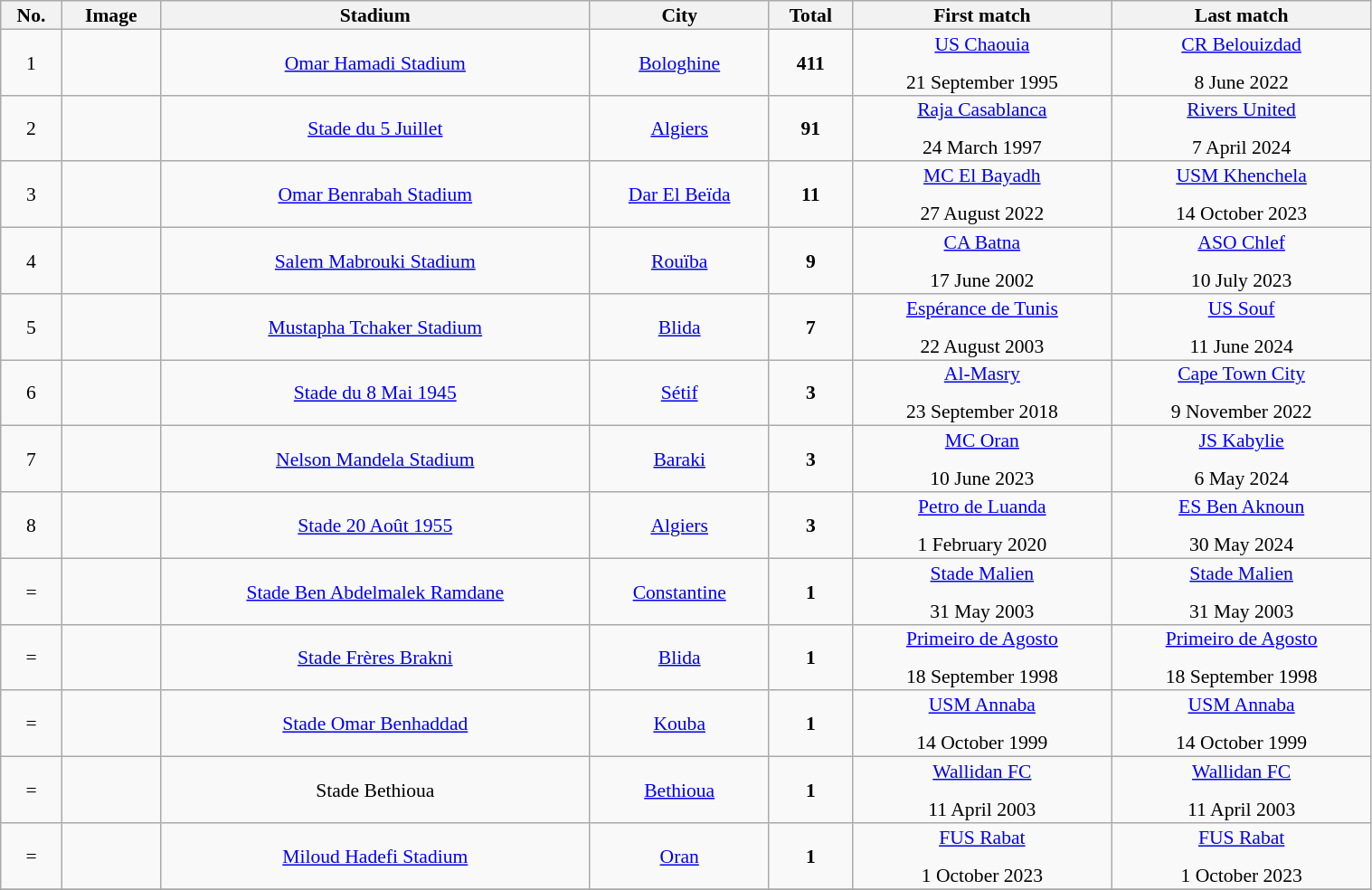<table class="wikitable sortable alternance"  style="font-size:90%; text-align:center; line-height:14px; width:80%;">
<tr>
<th>No.</th>
<th>Image</th>
<th>Stadium</th>
<th>City</th>
<th>Total</th>
<th>First match</th>
<th>Last match</th>
</tr>
<tr>
<td>1</td>
<td></td>
<td><a href='#'>Omar Hamadi Stadium</a></td>
<td><a href='#'>Bologhine</a></td>
<td><strong>411</strong></td>
<td><a href='#'>US Chaouia</a><br><br>21 September 1995</td>
<td><a href='#'>CR Belouizdad</a><br><br>8 June 2022</td>
</tr>
<tr>
<td>2</td>
<td></td>
<td><a href='#'>Stade du 5 Juillet</a></td>
<td><a href='#'>Algiers</a></td>
<td><strong>91</strong></td>
<td><a href='#'>Raja Casablanca</a><br><br>24 March 1997</td>
<td><a href='#'>Rivers United</a><br><br>7 April 2024</td>
</tr>
<tr>
<td>3</td>
<td></td>
<td><a href='#'>Omar Benrabah Stadium</a></td>
<td><a href='#'>Dar El Beïda</a></td>
<td><strong>11</strong></td>
<td><a href='#'>MC El Bayadh</a><br><br>27 August 2022</td>
<td><a href='#'>USM Khenchela</a><br><br>14 October 2023</td>
</tr>
<tr>
<td>4</td>
<td></td>
<td><a href='#'>Salem Mabrouki Stadium</a></td>
<td><a href='#'>Rouïba</a></td>
<td><strong>9</strong></td>
<td><a href='#'>CA Batna</a><br><br>17 June 2002</td>
<td><a href='#'>ASO Chlef</a><br><br>10 July 2023</td>
</tr>
<tr>
<td>5</td>
<td></td>
<td><a href='#'>Mustapha Tchaker Stadium</a></td>
<td><a href='#'>Blida</a></td>
<td><strong>7</strong></td>
<td><a href='#'>Espérance de Tunis</a><br><br>22 August 2003</td>
<td><a href='#'>US Souf</a><br><br>11 June 2024</td>
</tr>
<tr>
<td>6</td>
<td></td>
<td><a href='#'>Stade du 8 Mai 1945</a></td>
<td><a href='#'>Sétif</a></td>
<td><strong>3</strong></td>
<td><a href='#'>Al-Masry</a><br><br>23 September 2018</td>
<td><a href='#'>Cape Town City</a><br><br>9 November 2022</td>
</tr>
<tr>
<td>7</td>
<td></td>
<td><a href='#'>Nelson Mandela Stadium</a></td>
<td><a href='#'>Baraki</a></td>
<td><strong>3</strong></td>
<td><a href='#'>MC Oran</a><br><br>10 June 2023</td>
<td><a href='#'>JS Kabylie</a><br><br>6 May 2024</td>
</tr>
<tr>
<td>8</td>
<td></td>
<td><a href='#'>Stade 20 Août 1955</a></td>
<td><a href='#'>Algiers</a></td>
<td><strong>3</strong></td>
<td><a href='#'>Petro de Luanda</a><br><br>1 February 2020</td>
<td><a href='#'>ES Ben Aknoun</a><br><br>30 May 2024</td>
</tr>
<tr>
<td>=</td>
<td></td>
<td><a href='#'>Stade Ben Abdelmalek Ramdane</a></td>
<td><a href='#'>Constantine</a></td>
<td><strong>1</strong></td>
<td><a href='#'>Stade Malien</a><br><br>31 May 2003</td>
<td><a href='#'>Stade Malien</a><br><br>31 May 2003</td>
</tr>
<tr>
<td>=</td>
<td></td>
<td><a href='#'>Stade Frères Brakni</a></td>
<td><a href='#'>Blida</a></td>
<td><strong>1</strong></td>
<td><a href='#'>Primeiro de Agosto</a><br><br>18 September 1998</td>
<td><a href='#'>Primeiro de Agosto</a><br><br>18 September 1998</td>
</tr>
<tr>
<td>=</td>
<td></td>
<td><a href='#'>Stade Omar Benhaddad</a></td>
<td><a href='#'>Kouba</a></td>
<td><strong>1</strong></td>
<td><a href='#'>USM Annaba</a><br><br>14 October 1999</td>
<td><a href='#'>USM Annaba</a><br><br>14 October 1999</td>
</tr>
<tr>
<td>=</td>
<td></td>
<td>Stade Bethioua</td>
<td><a href='#'>Bethioua</a></td>
<td><strong>1</strong></td>
<td><a href='#'>Wallidan FC</a><br><br>11 April 2003</td>
<td><a href='#'>Wallidan FC</a><br><br>11 April 2003</td>
</tr>
<tr>
<td>=</td>
<td></td>
<td><a href='#'>Miloud Hadefi Stadium</a></td>
<td><a href='#'>Oran</a></td>
<td><strong>1</strong></td>
<td><a href='#'>FUS Rabat</a><br><br>1 October 2023</td>
<td><a href='#'>FUS Rabat</a><br><br>1 October 2023</td>
</tr>
<tr>
</tr>
</table>
